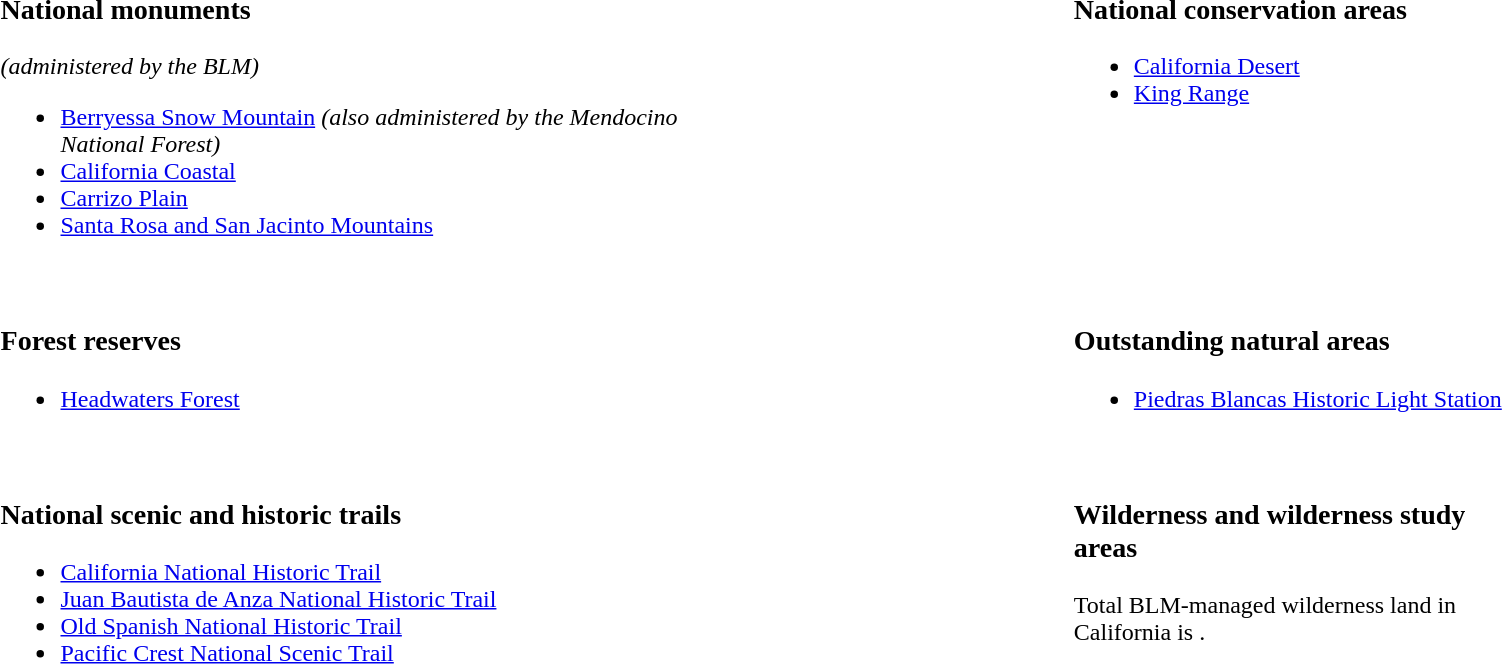<table width=100% border=0>
<tr valign="top">
<td><br><h3>National monuments</h3><em>(administered by the BLM)</em><ul><li><a href='#'>Berryessa Snow Mountain</a> <em>(also administered by the Mendocino National Forest)</em></li><li><a href='#'>California Coastal</a></li><li><a href='#'>Carrizo Plain</a></li><li><a href='#'>Santa Rosa and San Jacinto Mountains</a></li></ul></td>
<td width=20%></td>
<td><br><h3>National conservation areas</h3><ul><li><a href='#'>California Desert</a></li><li><a href='#'>King Range</a></li></ul></td>
<td width=20%></td>
</tr>
<tr valign="top">
<td><br><h3>Forest reserves</h3><ul><li><a href='#'>Headwaters Forest</a></li></ul></td>
<td width=20%></td>
<td><br><h3>Outstanding natural areas</h3><ul><li><a href='#'>Piedras Blancas Historic Light Station</a></li></ul></td>
<td width=20%></td>
</tr>
<tr valign="top">
<td><br><h3>National scenic and historic trails</h3><ul><li><a href='#'>California National Historic Trail</a></li><li><a href='#'>Juan Bautista de Anza National Historic Trail</a></li><li><a href='#'>Old Spanish National Historic Trail</a></li><li><a href='#'>Pacific Crest National Scenic Trail</a></li></ul></td>
<td width=20%></td>
<td><br><h3>Wilderness and wilderness study areas</h3>Total BLM-managed wilderness land in California is .</td>
<td width=20%></td>
</tr>
</table>
